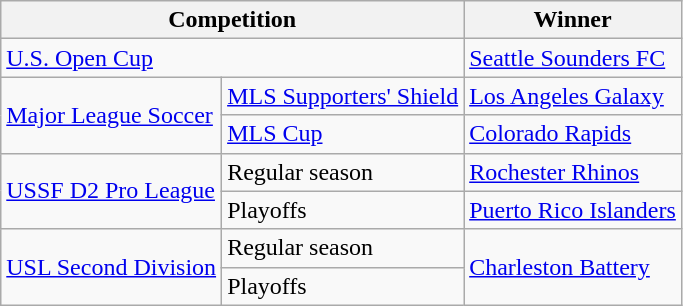<table class="wikitable">
<tr>
<th colspan=2>Competition</th>
<th>Winner</th>
</tr>
<tr>
<td colspan=2><a href='#'>U.S. Open Cup</a></td>
<td><a href='#'>Seattle Sounders FC</a></td>
</tr>
<tr>
<td rowspan=2><a href='#'>Major League Soccer</a></td>
<td><a href='#'>MLS Supporters' Shield</a></td>
<td><a href='#'>Los Angeles Galaxy</a></td>
</tr>
<tr>
<td><a href='#'>MLS Cup</a></td>
<td><a href='#'>Colorado Rapids</a></td>
</tr>
<tr>
<td rowspan=2><a href='#'>USSF D2 Pro League</a></td>
<td>Regular season</td>
<td><a href='#'>Rochester Rhinos</a></td>
</tr>
<tr>
<td>Playoffs</td>
<td><a href='#'>Puerto Rico Islanders</a></td>
</tr>
<tr>
<td rowspan=2><a href='#'>USL Second Division</a></td>
<td>Regular season</td>
<td rowspan=2><a href='#'>Charleston Battery</a></td>
</tr>
<tr>
<td>Playoffs</td>
</tr>
</table>
